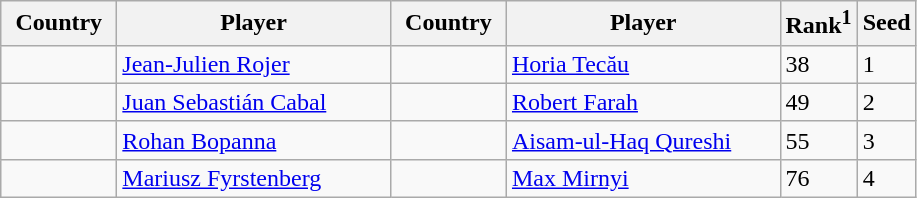<table class="sortable wikitable">
<tr>
<th style="width:70px;">Country</th>
<th style="width:175px;">Player</th>
<th style="width:70px;">Country</th>
<th style="width:175px;">Player</th>
<th>Rank<sup>1</sup></th>
<th>Seed</th>
</tr>
<tr>
<td></td>
<td><a href='#'>Jean-Julien Rojer</a></td>
<td></td>
<td><a href='#'>Horia Tecău</a></td>
<td>38</td>
<td>1</td>
</tr>
<tr>
<td></td>
<td><a href='#'>Juan Sebastián Cabal</a></td>
<td></td>
<td><a href='#'>Robert Farah</a></td>
<td>49</td>
<td>2</td>
</tr>
<tr>
<td></td>
<td><a href='#'>Rohan Bopanna</a></td>
<td></td>
<td><a href='#'>Aisam-ul-Haq Qureshi</a></td>
<td>55</td>
<td>3</td>
</tr>
<tr>
<td></td>
<td><a href='#'>Mariusz Fyrstenberg</a></td>
<td></td>
<td><a href='#'>Max Mirnyi</a></td>
<td>76</td>
<td>4</td>
</tr>
</table>
